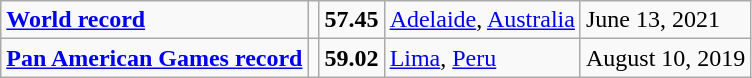<table class="wikitable">
<tr>
<td><strong><a href='#'>World record</a></strong></td>
<td></td>
<td><strong>57.45</strong></td>
<td><a href='#'>Adelaide</a>, <a href='#'>Australia</a></td>
<td>June 13, 2021</td>
</tr>
<tr>
<td><strong><a href='#'>Pan American Games record</a></strong></td>
<td></td>
<td><strong>59.02</strong></td>
<td><a href='#'>Lima</a>, <a href='#'>Peru</a></td>
<td>August 10, 2019</td>
</tr>
</table>
